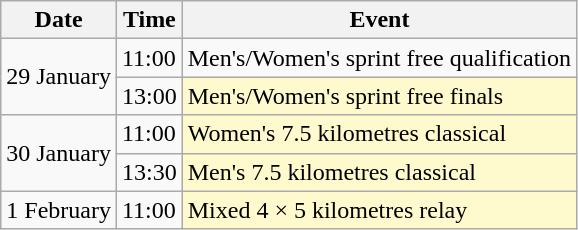<table class=wikitable>
<tr>
<th>Date</th>
<th>Time</th>
<th>Event</th>
</tr>
<tr>
<td rowspan=2>29 January</td>
<td>11:00</td>
<td>Men's/Women's sprint free qualification</td>
</tr>
<tr>
<td>13:00</td>
<td style="background:lemonchiffon">Men's/Women's sprint free finals</td>
</tr>
<tr>
<td rowspan=2>30 January</td>
<td>11:00</td>
<td style="background:lemonchiffon">Women's 7.5 kilometres classical</td>
</tr>
<tr>
<td>13:30</td>
<td style="background:lemonchiffon">Men's 7.5 kilometres classical</td>
</tr>
<tr>
<td>1 February</td>
<td>11:00</td>
<td style="background:lemonchiffon">Mixed 4 × 5 kilometres relay</td>
</tr>
</table>
